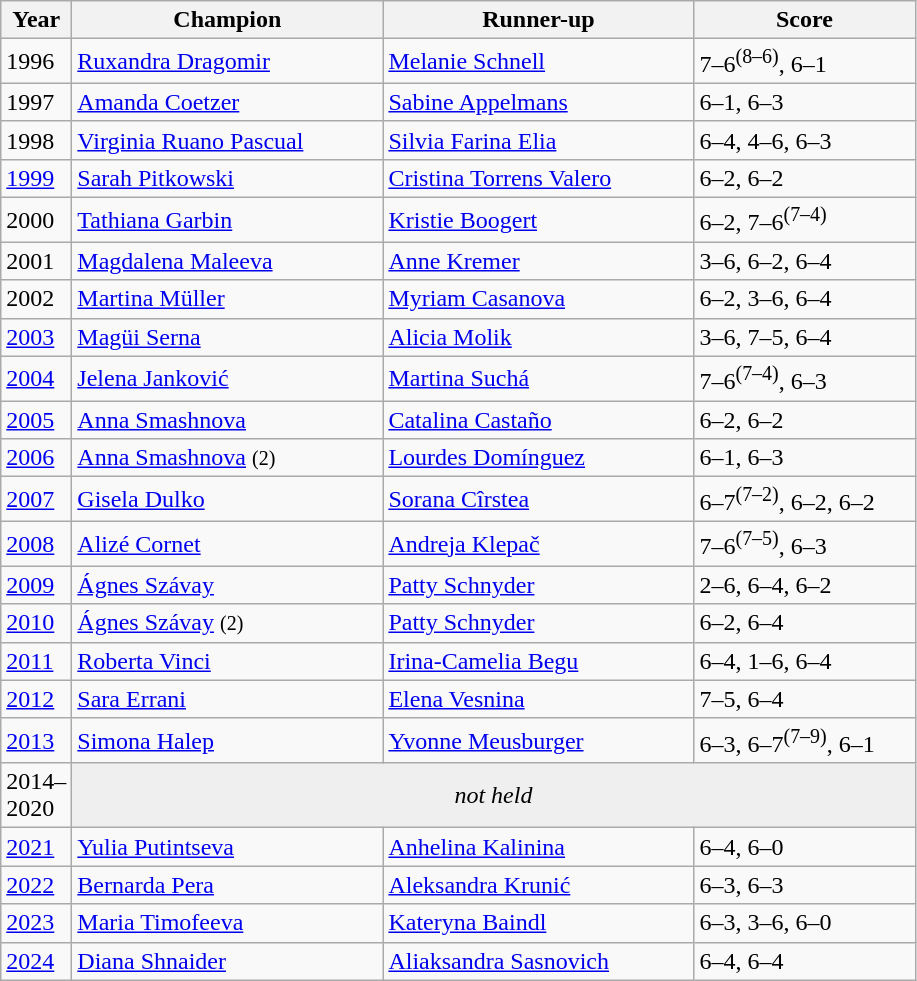<table class="wikitable">
<tr>
<th style="width:40px">Year</th>
<th style="width:200px">Champion</th>
<th style="width:200px">Runner-up</th>
<th style="width:140px" class="unsortable">Score</th>
</tr>
<tr>
<td>1996</td>
<td> <a href='#'>Ruxandra Dragomir</a></td>
<td> <a href='#'>Melanie Schnell</a></td>
<td>7–6<sup>(8–6)</sup>, 6–1</td>
</tr>
<tr>
<td>1997</td>
<td> <a href='#'>Amanda Coetzer</a></td>
<td> <a href='#'>Sabine Appelmans</a></td>
<td>6–1, 6–3</td>
</tr>
<tr>
<td>1998</td>
<td> <a href='#'>Virginia Ruano Pascual</a></td>
<td> <a href='#'>Silvia Farina Elia</a></td>
<td>6–4, 4–6, 6–3</td>
</tr>
<tr>
<td><a href='#'>1999</a></td>
<td> <a href='#'>Sarah Pitkowski</a></td>
<td> <a href='#'>Cristina Torrens Valero</a></td>
<td>6–2, 6–2</td>
</tr>
<tr>
<td>2000</td>
<td> <a href='#'>Tathiana Garbin</a></td>
<td> <a href='#'>Kristie Boogert</a></td>
<td>6–2, 7–6<sup>(7–4)</sup></td>
</tr>
<tr>
<td>2001</td>
<td> <a href='#'>Magdalena Maleeva</a></td>
<td> <a href='#'>Anne Kremer</a></td>
<td>3–6, 6–2, 6–4</td>
</tr>
<tr>
<td>2002</td>
<td> <a href='#'>Martina Müller</a></td>
<td> <a href='#'>Myriam Casanova</a></td>
<td>6–2, 3–6, 6–4</td>
</tr>
<tr>
<td><a href='#'>2003</a></td>
<td> <a href='#'>Magüi Serna</a></td>
<td> <a href='#'>Alicia Molik</a></td>
<td>3–6, 7–5, 6–4</td>
</tr>
<tr>
<td><a href='#'>2004</a></td>
<td> <a href='#'>Jelena Janković</a></td>
<td> <a href='#'>Martina Suchá</a></td>
<td>7–6<sup>(7–4)</sup>, 6–3</td>
</tr>
<tr>
<td><a href='#'>2005</a></td>
<td> <a href='#'>Anna Smashnova</a></td>
<td> <a href='#'>Catalina Castaño</a></td>
<td>6–2, 6–2</td>
</tr>
<tr>
<td><a href='#'>2006</a></td>
<td> <a href='#'>Anna Smashnova</a> <small> (2) </small></td>
<td> <a href='#'>Lourdes Domínguez</a></td>
<td>6–1, 6–3</td>
</tr>
<tr>
<td><a href='#'>2007</a></td>
<td> <a href='#'>Gisela Dulko</a></td>
<td> <a href='#'>Sorana Cîrstea</a></td>
<td>6–7<sup>(7–2)</sup>, 6–2, 6–2</td>
</tr>
<tr>
<td><a href='#'>2008</a></td>
<td> <a href='#'>Alizé Cornet</a></td>
<td> <a href='#'>Andreja Klepač</a></td>
<td>7–6<sup>(7–5)</sup>, 6–3</td>
</tr>
<tr>
<td><a href='#'>2009</a></td>
<td> <a href='#'>Ágnes Szávay</a></td>
<td> <a href='#'>Patty Schnyder</a></td>
<td>2–6, 6–4, 6–2</td>
</tr>
<tr>
<td><a href='#'>2010</a></td>
<td> <a href='#'>Ágnes Szávay</a> <small> (2) </small></td>
<td> <a href='#'>Patty Schnyder</a></td>
<td>6–2, 6–4</td>
</tr>
<tr>
<td><a href='#'>2011</a></td>
<td> <a href='#'>Roberta Vinci</a></td>
<td> <a href='#'>Irina-Camelia Begu</a></td>
<td>6–4, 1–6, 6–4</td>
</tr>
<tr>
<td><a href='#'>2012</a></td>
<td> <a href='#'>Sara Errani</a></td>
<td> <a href='#'>Elena Vesnina</a></td>
<td>7–5, 6–4</td>
</tr>
<tr>
<td><a href='#'>2013</a></td>
<td> <a href='#'>Simona Halep</a></td>
<td> <a href='#'>Yvonne Meusburger</a></td>
<td>6–3, 6–7<sup>(7–9)</sup>, 6–1</td>
</tr>
<tr>
<td>2014–2020</td>
<td colspan=4 align=center style="background:#efefef"><em>not held</em></td>
</tr>
<tr>
<td><a href='#'>2021</a></td>
<td> <a href='#'>Yulia Putintseva</a></td>
<td> <a href='#'>Anhelina Kalinina</a></td>
<td>6–4, 6–0</td>
</tr>
<tr>
<td><a href='#'>2022</a></td>
<td> <a href='#'>Bernarda Pera</a></td>
<td> <a href='#'>Aleksandra Krunić</a></td>
<td>6–3, 6–3</td>
</tr>
<tr>
<td><a href='#'>2023</a></td>
<td> <a href='#'>Maria Timofeeva</a></td>
<td> <a href='#'>Kateryna Baindl</a></td>
<td>6–3, 3–6, 6–0</td>
</tr>
<tr>
<td><a href='#'>2024</a></td>
<td> <a href='#'>Diana Shnaider</a></td>
<td> <a href='#'>Aliaksandra Sasnovich</a></td>
<td>6–4, 6–4</td>
</tr>
</table>
